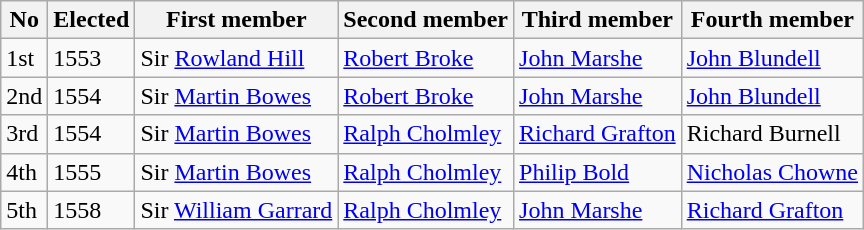<table class="wikitable">
<tr>
<th>No</th>
<th>Elected</th>
<th>First member</th>
<th>Second member</th>
<th>Third member</th>
<th>Fourth member</th>
</tr>
<tr>
<td>1st</td>
<td>1553</td>
<td>Sir <a href='#'>Rowland Hill</a></td>
<td><a href='#'>Robert Broke</a></td>
<td><a href='#'>John Marshe</a></td>
<td><a href='#'>John Blundell</a></td>
</tr>
<tr>
<td>2nd</td>
<td>1554</td>
<td>Sir <a href='#'>Martin Bowes</a></td>
<td><a href='#'>Robert Broke</a></td>
<td><a href='#'>John Marshe</a></td>
<td><a href='#'>John Blundell</a></td>
</tr>
<tr>
<td>3rd</td>
<td>1554</td>
<td>Sir <a href='#'>Martin Bowes</a></td>
<td><a href='#'>Ralph Cholmley</a></td>
<td><a href='#'>Richard Grafton</a></td>
<td>Richard Burnell</td>
</tr>
<tr>
<td>4th</td>
<td>1555</td>
<td>Sir <a href='#'>Martin Bowes</a></td>
<td><a href='#'>Ralph Cholmley</a></td>
<td><a href='#'>Philip Bold</a></td>
<td><a href='#'>Nicholas Chowne</a></td>
</tr>
<tr>
<td>5th</td>
<td>1558</td>
<td>Sir <a href='#'>William Garrard</a></td>
<td><a href='#'>Ralph Cholmley</a></td>
<td><a href='#'>John Marshe</a></td>
<td><a href='#'>Richard Grafton</a></td>
</tr>
</table>
